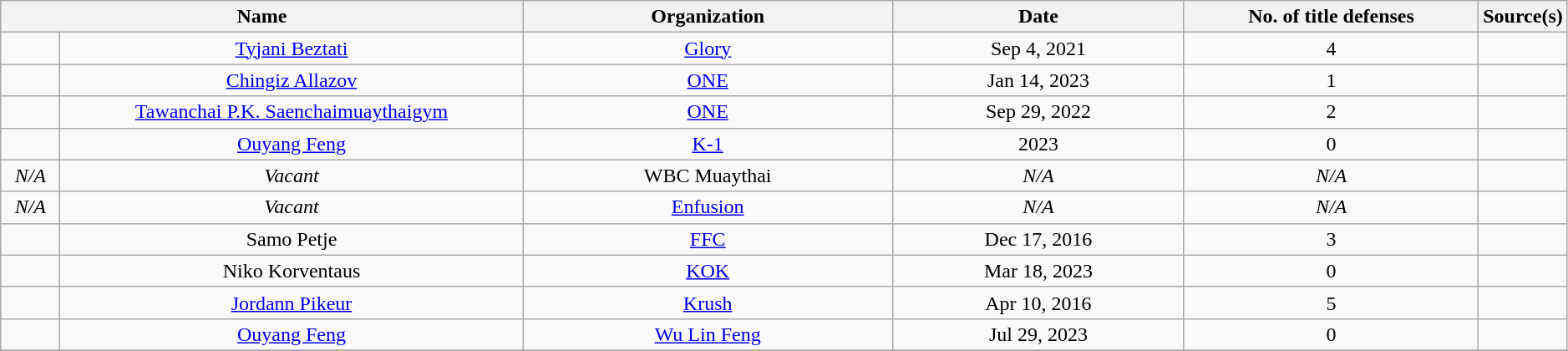<table class="wikitable" style="width:99%; text-align:center;">
<tr>
<th colspan="2" style="width:35%;">Name</th>
<th style="width:25%;">Organization</th>
<th width=20%>Date</th>
<th width=20%>No. of title defenses</th>
<th>Source(s)</th>
</tr>
<tr>
<td><br></td>
<td><a href='#'>Tyjani Beztati</a></td>
<td><a href='#'>Glory</a></td>
<td>Sep 4, 2021</td>
<td>4</td>
<td></td>
</tr>
<tr>
<td><br></td>
<td><a href='#'>Chingiz Allazov</a></td>
<td><a href='#'>ONE</a> <br></td>
<td>Jan 14, 2023</td>
<td>1</td>
<td></td>
</tr>
<tr>
<td><br></td>
<td><a href='#'>Tawanchai P.K. Saenchaimuaythaigym</a></td>
<td><a href='#'>ONE</a> <br></td>
<td>Sep 29, 2022</td>
<td>2</td>
<td></td>
</tr>
<tr>
<td><br></td>
<td><a href='#'>Ouyang Feng</a></td>
<td><a href='#'>K-1</a></td>
<td>2023</td>
<td>0</td>
<td></td>
</tr>
<tr>
<td><em>N/A</em></td>
<td><em>Vacant</em></td>
<td>WBC Muaythai</td>
<td><em>N/A</em></td>
<td><em>N/A</em></td>
<td></td>
</tr>
<tr>
<td><em>N/A</em></td>
<td><em>Vacant</em></td>
<td><a href='#'>Enfusion</a></td>
<td><em>N/A</em></td>
<td><em>N/A</em></td>
<td></td>
</tr>
<tr>
<td><br></td>
<td>Samo Petje <br></td>
<td><a href='#'>FFC</a></td>
<td>Dec 17, 2016</td>
<td>3</td>
<td></td>
</tr>
<tr>
<td><br></td>
<td>Niko Korventaus <br></td>
<td><a href='#'>KOK</a></td>
<td>Mar 18, 2023</td>
<td>0</td>
<td></td>
</tr>
<tr>
<td><br></td>
<td><a href='#'>Jordann Pikeur</a></td>
<td><a href='#'>Krush</a></td>
<td>Apr 10, 2016</td>
<td>5</td>
<td></td>
</tr>
<tr>
<td><br></td>
<td><a href='#'>Ouyang Feng</a></td>
<td><a href='#'>Wu Lin Feng</a></td>
<td>Jul 29, 2023</td>
<td>0</td>
<td></td>
</tr>
<tr>
</tr>
</table>
